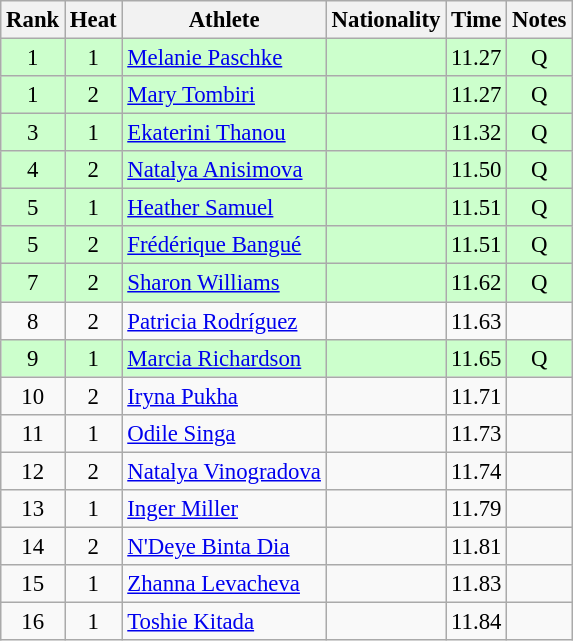<table class="wikitable sortable" style="text-align:center;font-size:95%">
<tr>
<th>Rank</th>
<th>Heat</th>
<th>Athlete</th>
<th>Nationality</th>
<th>Time</th>
<th>Notes</th>
</tr>
<tr bgcolor=ccffcc>
<td>1</td>
<td>1</td>
<td align="left"><a href='#'>Melanie Paschke</a></td>
<td align=left></td>
<td>11.27</td>
<td>Q</td>
</tr>
<tr bgcolor=ccffcc>
<td>1</td>
<td>2</td>
<td align="left"><a href='#'>Mary Tombiri</a></td>
<td align=left></td>
<td>11.27</td>
<td>Q</td>
</tr>
<tr bgcolor=ccffcc>
<td>3</td>
<td>1</td>
<td align="left"><a href='#'>Ekaterini Thanou</a></td>
<td align=left></td>
<td>11.32</td>
<td>Q</td>
</tr>
<tr bgcolor=ccffcc>
<td>4</td>
<td>2</td>
<td align="left"><a href='#'>Natalya Anisimova</a></td>
<td align=left></td>
<td>11.50</td>
<td>Q</td>
</tr>
<tr bgcolor=ccffcc>
<td>5</td>
<td>1</td>
<td align="left"><a href='#'>Heather Samuel</a></td>
<td align=left></td>
<td>11.51</td>
<td>Q</td>
</tr>
<tr bgcolor=ccffcc>
<td>5</td>
<td>2</td>
<td align="left"><a href='#'>Frédérique Bangué</a></td>
<td align=left></td>
<td>11.51</td>
<td>Q</td>
</tr>
<tr bgcolor=ccffcc>
<td>7</td>
<td>2</td>
<td align="left"><a href='#'>Sharon Williams</a></td>
<td align=left></td>
<td>11.62</td>
<td>Q</td>
</tr>
<tr>
<td>8</td>
<td>2</td>
<td align="left"><a href='#'>Patricia Rodríguez</a></td>
<td align=left></td>
<td>11.63</td>
<td></td>
</tr>
<tr bgcolor=ccffcc>
<td>9</td>
<td>1</td>
<td align="left"><a href='#'>Marcia Richardson</a></td>
<td align=left></td>
<td>11.65</td>
<td>Q</td>
</tr>
<tr>
<td>10</td>
<td>2</td>
<td align="left"><a href='#'>Iryna Pukha</a></td>
<td align=left></td>
<td>11.71</td>
<td></td>
</tr>
<tr>
<td>11</td>
<td>1</td>
<td align="left"><a href='#'>Odile Singa</a></td>
<td align=left></td>
<td>11.73</td>
<td></td>
</tr>
<tr>
<td>12</td>
<td>2</td>
<td align="left"><a href='#'>Natalya Vinogradova</a></td>
<td align=left></td>
<td>11.74</td>
<td></td>
</tr>
<tr>
<td>13</td>
<td>1</td>
<td align="left"><a href='#'>Inger Miller</a></td>
<td align=left></td>
<td>11.79</td>
<td></td>
</tr>
<tr>
<td>14</td>
<td>2</td>
<td align="left"><a href='#'>N'Deye Binta Dia</a></td>
<td align=left></td>
<td>11.81</td>
<td></td>
</tr>
<tr>
<td>15</td>
<td>1</td>
<td align="left"><a href='#'>Zhanna Levacheva</a></td>
<td align=left></td>
<td>11.83</td>
<td></td>
</tr>
<tr>
<td>16</td>
<td>1</td>
<td align="left"><a href='#'>Toshie Kitada</a></td>
<td align=left></td>
<td>11.84</td>
<td></td>
</tr>
</table>
